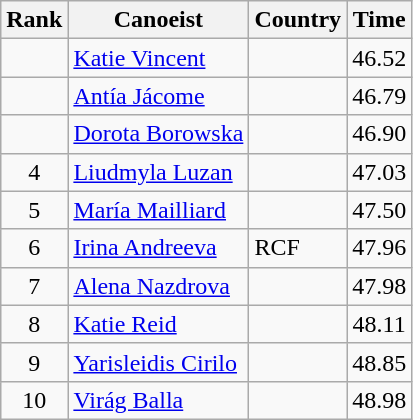<table class="wikitable" style="text-align:center">
<tr>
<th>Rank</th>
<th>Canoeist</th>
<th>Country</th>
<th>Time</th>
</tr>
<tr>
<td></td>
<td align="left"><a href='#'>Katie Vincent</a></td>
<td align="left"></td>
<td>46.52</td>
</tr>
<tr>
<td></td>
<td align="left"><a href='#'>Antía Jácome</a></td>
<td align="left"></td>
<td>46.79</td>
</tr>
<tr>
<td></td>
<td align="left"><a href='#'>Dorota Borowska</a></td>
<td align="left"></td>
<td>46.90</td>
</tr>
<tr>
<td>4</td>
<td align="left"><a href='#'>Liudmyla Luzan</a></td>
<td align="left"></td>
<td>47.03</td>
</tr>
<tr>
<td>5</td>
<td align="left"><a href='#'>María Mailliard</a></td>
<td align="left"></td>
<td>47.50</td>
</tr>
<tr>
<td>6</td>
<td align="left"><a href='#'>Irina Andreeva</a></td>
<td align="left"> RCF</td>
<td>47.96</td>
</tr>
<tr>
<td>7</td>
<td align="left"><a href='#'>Alena Nazdrova</a></td>
<td align="left"></td>
<td>47.98</td>
</tr>
<tr>
<td>8</td>
<td align="left"><a href='#'>Katie Reid</a></td>
<td align="left"></td>
<td>48.11</td>
</tr>
<tr>
<td>9</td>
<td align="left"><a href='#'>Yarisleidis Cirilo</a></td>
<td align="left"></td>
<td>48.85</td>
</tr>
<tr>
<td>10</td>
<td align="left"><a href='#'>Virág Balla</a></td>
<td align="left"></td>
<td>48.98</td>
</tr>
</table>
